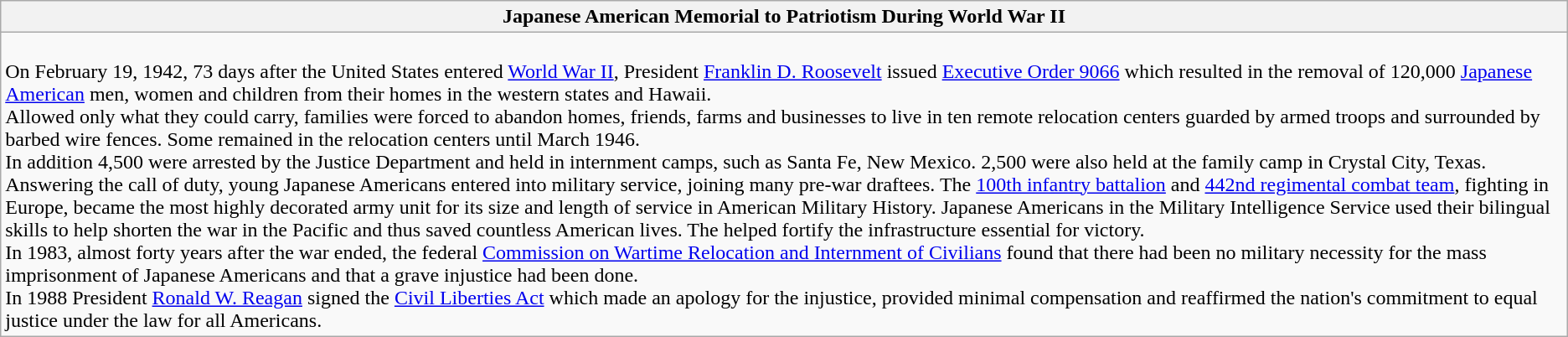<table class="wikitable">
<tr>
<th><strong>Japanese American Memorial to Patriotism During World War II</strong></th>
</tr>
<tr>
<td><br>On February 19, 1942, 73 days after the United States entered <a href='#'>World War II</a>, President <a href='#'>Franklin D. Roosevelt</a> issued <a href='#'>Executive Order 9066</a> which resulted in the removal of 120,000 <a href='#'>Japanese American</a> men, women and children from their homes in the western states and Hawaii.<br>Allowed only what they could carry, families were forced to abandon homes, friends, farms and businesses to live in ten remote relocation centers guarded by armed troops and surrounded by barbed wire fences. Some remained in the relocation centers until March 1946.<br>In addition 4,500 were arrested by the Justice Department and held in internment camps, such as Santa Fe, New Mexico. 2,500 were also held at the family camp in Crystal City, Texas.<br>Answering the call of duty, young Japanese Americans entered into military service, joining many pre-war draftees. The <a href='#'>100th infantry battalion</a> and <a href='#'>442nd regimental combat team</a>, fighting in Europe, became the most highly decorated army unit for its size and length of service in American Military History. Japanese Americans in the Military Intelligence Service used their bilingual skills to help shorten the war in the Pacific and thus saved countless American lives. The  helped fortify the infrastructure essential for victory.<br>In 1983, almost forty years after the war ended, the federal <a href='#'>Commission on Wartime Relocation and Internment of Civilians</a> found that there had been no military necessity for the mass imprisonment of Japanese Americans and that a grave injustice had been done.<br>In 1988 President <a href='#'>Ronald W. Reagan</a> signed the <a href='#'>Civil Liberties Act</a> which made an apology for the injustice, provided minimal compensation and reaffirmed the nation's commitment to equal justice under the law for all Americans.</td>
</tr>
</table>
